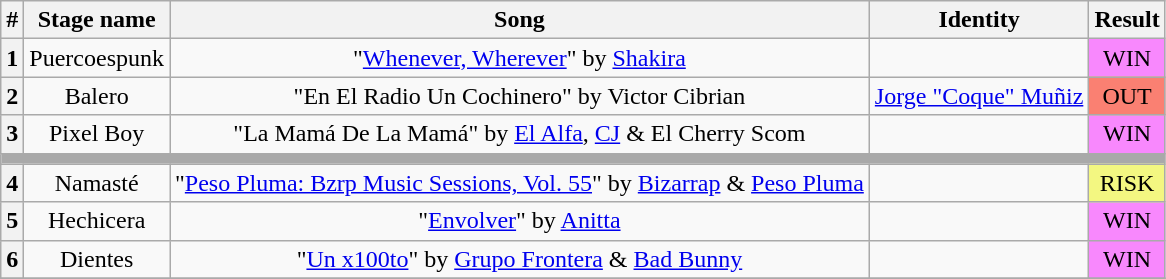<table class="wikitable plainrowheaders" style="text-align: center;">
<tr>
<th>#</th>
<th>Stage name</th>
<th>Song</th>
<th>Identity</th>
<th>Result</th>
</tr>
<tr>
<th>1</th>
<td>Puercoespunk</td>
<td>"<a href='#'>Whenever, Wherever</a>" by <a href='#'>Shakira</a></td>
<td></td>
<td bgcolor=#F888FD>WIN</td>
</tr>
<tr>
<th>2</th>
<td>Balero</td>
<td>"En El Radio Un Cochinero" by Victor Cibrian</td>
<td><a href='#'>Jorge "Coque" Muñiz</a></td>
<td bgcolor=salmon>OUT</td>
</tr>
<tr>
<th>3</th>
<td>Pixel Boy</td>
<td>"La Mamá De La Mamá" by <a href='#'>El Alfa</a>, <a href='#'>CJ</a> & El Cherry Scom</td>
<td></td>
<td bgcolor=#F888FD>WIN</td>
</tr>
<tr>
<td colspan="5" style="background:darkgray"></td>
</tr>
<tr>
<th>4</th>
<td>Namasté</td>
<td>"<a href='#'>Peso Pluma: Bzrp Music Sessions, Vol. 55</a>" by <a href='#'>Bizarrap</a> & <a href='#'>Peso Pluma</a></td>
<td></td>
<td bgcolor=#F3F781>RISK</td>
</tr>
<tr>
<th>5</th>
<td>Hechicera</td>
<td>"<a href='#'>Envolver</a>" by <a href='#'>Anitta</a></td>
<td></td>
<td bgcolor=#F888FD>WIN</td>
</tr>
<tr>
<th>6</th>
<td>Dientes</td>
<td>"<a href='#'>Un x100to</a>" by <a href='#'>Grupo Frontera</a> & <a href='#'>Bad Bunny</a></td>
<td></td>
<td bgcolor=#F888FD>WIN</td>
</tr>
<tr>
</tr>
</table>
